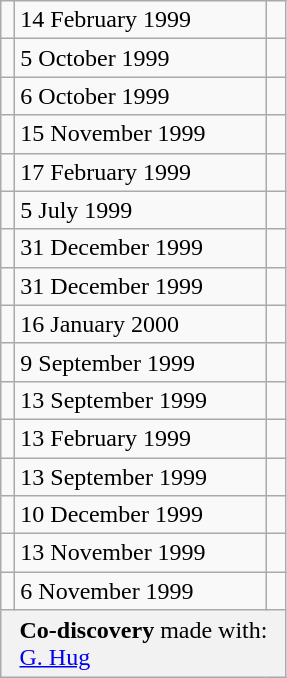<table class="wikitable" 89%; 1.65em !important;>
<tr>
<td></td>
<td>14 February 1999</td>
<td> </td>
</tr>
<tr>
<td></td>
<td>5 October 1999</td>
<td> </td>
</tr>
<tr>
<td></td>
<td>6 October 1999</td>
<td> </td>
</tr>
<tr>
<td></td>
<td>15 November 1999</td>
<td> </td>
</tr>
<tr>
<td></td>
<td>17 February 1999</td>
<td> </td>
</tr>
<tr>
<td></td>
<td>5 July 1999</td>
<td> </td>
</tr>
<tr>
<td></td>
<td>31 December 1999</td>
<td> </td>
</tr>
<tr>
<td></td>
<td>31 December 1999</td>
<td> </td>
</tr>
<tr>
<td></td>
<td>16 January 2000</td>
<td> </td>
</tr>
<tr>
<td></td>
<td>9 September 1999</td>
<td> </td>
</tr>
<tr>
<td></td>
<td>13 September 1999</td>
<td> </td>
</tr>
<tr>
<td></td>
<td>13 February 1999</td>
<td> </td>
</tr>
<tr>
<td></td>
<td>13 September 1999</td>
<td> </td>
</tr>
<tr>
<td></td>
<td>10 December 1999</td>
<td> </td>
</tr>
<tr>
<td></td>
<td>13 November 1999</td>
<td> </td>
</tr>
<tr>
<td></td>
<td>6 November 1999</td>
<td> </td>
</tr>
<tr>
<th colspan=3 style="font-weight: normal; text-align: left; padding: 4px 12px;"><strong>Co-discovery</strong> made with:<br> <a href='#'>G. Hug</a></th>
</tr>
</table>
